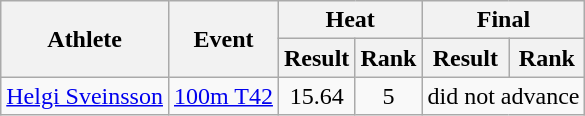<table class="wikitable">
<tr>
<th rowspan="2">Athlete</th>
<th rowspan="2">Event</th>
<th colspan="2">Heat</th>
<th colspan="2">Final</th>
</tr>
<tr>
<th>Result</th>
<th>Rank</th>
<th>Result</th>
<th>Rank</th>
</tr>
<tr align=center>
<td align=left><a href='#'>Helgi Sveinsson</a></td>
<td align=left><a href='#'>100m T42</a></td>
<td>15.64</td>
<td>5</td>
<td colspan=2>did not advance</td>
</tr>
</table>
